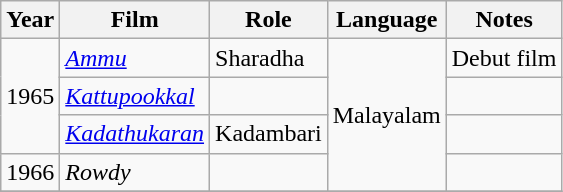<table class="wikitable sortable">
<tr>
<th>Year</th>
<th>Film</th>
<th>Role</th>
<th>Language</th>
<th>Notes</th>
</tr>
<tr>
<td rowspan="3">1965</td>
<td><em><a href='#'>Ammu</a></em></td>
<td>Sharadha</td>
<td rowspan="4">Malayalam</td>
<td>Debut film</td>
</tr>
<tr>
<td><em><a href='#'>Kattupookkal</a></em></td>
<td></td>
<td></td>
</tr>
<tr>
<td><em><a href='#'>Kadathukaran</a></em></td>
<td>Kadambari</td>
<td></td>
</tr>
<tr>
<td>1966</td>
<td><em>Rowdy</em></td>
<td></td>
<td></td>
</tr>
<tr>
</tr>
</table>
